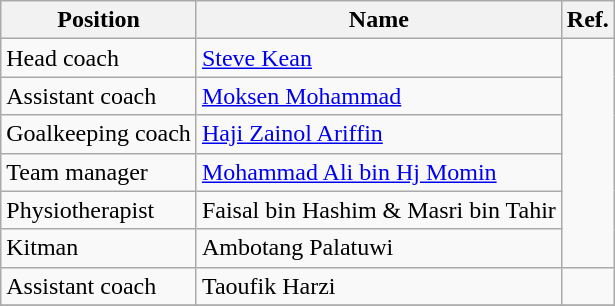<table class="wikitable">
<tr>
<th>Position</th>
<th>Name</th>
<th>Ref.</th>
</tr>
<tr>
<td>Head coach</td>
<td> <a href='#'>Steve Kean</a></td>
<td rowspan=6></td>
</tr>
<tr>
<td>Assistant coach</td>
<td> <a href='#'>Moksen Mohammad</a></td>
</tr>
<tr>
<td>Goalkeeping coach</td>
<td> <a href='#'>Haji Zainol Ariffin</a></td>
</tr>
<tr>
<td>Team manager</td>
<td> <a href='#'>Mohammad Ali bin Hj Momin</a></td>
</tr>
<tr>
<td>Physiotherapist</td>
<td> Faisal bin Hashim & Masri bin Tahir</td>
</tr>
<tr>
<td>Kitman</td>
<td> Ambotang Palatuwi</td>
</tr>
<tr>
<td>Assistant coach</td>
<td> Taoufik Harzi</td>
<td></td>
</tr>
<tr>
</tr>
</table>
